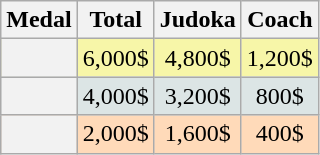<table class=wikitable style="text-align:center;">
<tr>
<th>Medal</th>
<th>Total</th>
<th>Judoka</th>
<th>Coach</th>
</tr>
<tr bgcolor=F7F6A8>
<th></th>
<td>6,000$</td>
<td>4,800$</td>
<td>1,200$</td>
</tr>
<tr bgcolor=DCE5E5>
<th></th>
<td>4,000$</td>
<td>3,200$</td>
<td>800$</td>
</tr>
<tr bgcolor=FFDAB9>
<th></th>
<td>2,000$</td>
<td>1,600$</td>
<td>400$</td>
</tr>
</table>
